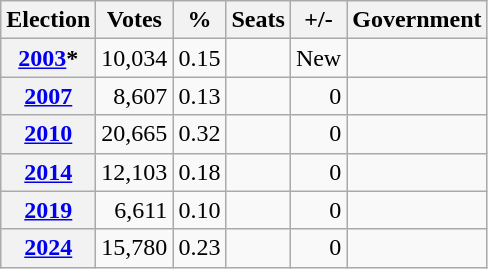<table class="wikitable" style="text-align:right;">
<tr>
<th>Election</th>
<th>Votes</th>
<th>%</th>
<th>Seats</th>
<th>+/-</th>
<th>Government</th>
</tr>
<tr>
<th><a href='#'>2003</a>*</th>
<td>10,034</td>
<td>0.15</td>
<td></td>
<td>New</td>
<td></td>
</tr>
<tr>
<th><a href='#'>2007</a></th>
<td>8,607</td>
<td>0.13</td>
<td></td>
<td> 0</td>
<td></td>
</tr>
<tr>
<th><a href='#'>2010</a></th>
<td>20,665</td>
<td>0.32</td>
<td></td>
<td> 0</td>
<td></td>
</tr>
<tr>
<th><a href='#'>2014</a></th>
<td>12,103</td>
<td>0.18</td>
<td></td>
<td> 0</td>
<td></td>
</tr>
<tr>
<th><a href='#'>2019</a></th>
<td>6,611</td>
<td>0.10</td>
<td></td>
<td> 0</td>
<td></td>
</tr>
<tr>
<th><a href='#'>2024</a></th>
<td>15,780</td>
<td>0.23</td>
<td></td>
<td> 0</td>
<td></td>
</tr>
</table>
